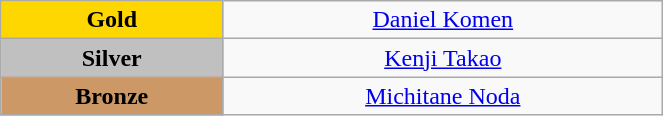<table class="wikitable" style="text-align:center; " width="35%">
<tr>
<td bgcolor="gold"><strong>Gold</strong></td>
<td><a href='#'>Daniel Komen</a><br>  <small><em></em></small></td>
</tr>
<tr>
<td bgcolor="silver"><strong>Silver</strong></td>
<td><a href='#'>Kenji Takao</a><br>  <small><em></em></small></td>
</tr>
<tr>
<td bgcolor="CC9966"><strong>Bronze</strong></td>
<td><a href='#'>Michitane Noda</a><br>  <small><em></em></small></td>
</tr>
</table>
